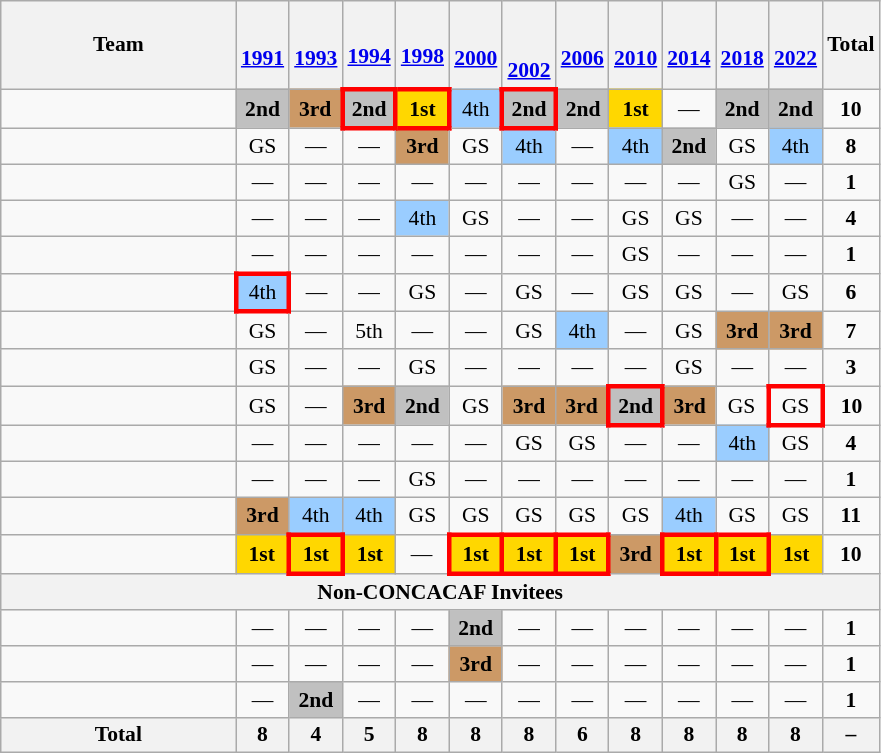<table class="wikitable" style="text-align:center; font-size:90%">
<tr>
<th width=150>Team</th>
<th><br><a href='#'>1991</a></th>
<th><br><a href='#'>1993</a></th>
<th><br><a href='#'>1994</a></th>
<th><br><a href='#'>1998</a></th>
<th><br><a href='#'>2000</a></th>
<th><br><br><a href='#'>2002</a></th>
<th><br><a href='#'>2006</a></th>
<th><br><a href='#'>2010</a></th>
<th><br><a href='#'>2014</a></th>
<th><br><a href='#'>2018</a></th>
<th><br><a href='#'>2022</a></th>
<th>Total</th>
</tr>
<tr>
<td align=left></td>
<td bgcolor=Silver><strong>2nd</strong></td>
<td bgcolor=#cc9966><strong>3rd</strong></td>
<td style="border: 3px solid red" bgcolor=Silver><strong>2nd</strong></td>
<td style="border: 3px solid red" bgcolor=Gold><strong>1st</strong></td>
<td bgcolor=#9acdff>4th</td>
<td style="border: 3px solid red" bgcolor=Silver><strong>2nd</strong></td>
<td bgcolor=Silver><strong>2nd</strong></td>
<td bgcolor=Gold><strong>1st</strong></td>
<td>—</td>
<td bgcolor=Silver><strong>2nd</strong></td>
<td bgcolor=Silver><strong>2nd</strong></td>
<td><strong>10</strong></td>
</tr>
<tr>
<td align=left></td>
<td>GS</td>
<td>—</td>
<td>—</td>
<td bgcolor=#cc9966><strong>3rd</strong></td>
<td>GS</td>
<td bgcolor=#9acdff>4th</td>
<td>—</td>
<td bgcolor=#9acdff>4th</td>
<td bgcolor=Silver><strong>2nd</strong></td>
<td>GS</td>
<td bgcolor=#9acdff>4th</td>
<td><strong>8</strong></td>
</tr>
<tr>
<td align=left></td>
<td>—</td>
<td>—</td>
<td>—</td>
<td>—</td>
<td>—</td>
<td>—</td>
<td>—</td>
<td>—</td>
<td>—</td>
<td>GS</td>
<td>—</td>
<td><strong>1</strong></td>
</tr>
<tr>
<td align=left></td>
<td>—</td>
<td>—</td>
<td>—</td>
<td bgcolor=#9acdff>4th</td>
<td>GS</td>
<td>—</td>
<td>—</td>
<td>GS</td>
<td>GS</td>
<td>—</td>
<td>—</td>
<td><strong>4</strong></td>
</tr>
<tr>
<td align=left></td>
<td>—</td>
<td>—</td>
<td>—</td>
<td>—</td>
<td>—</td>
<td>—</td>
<td>—</td>
<td>GS</td>
<td>—</td>
<td>—</td>
<td>—</td>
<td><strong>1</strong></td>
</tr>
<tr>
<td align=left></td>
<td style="border: 3px solid red" bgcolor=#9acdff>4th</td>
<td>—</td>
<td>—</td>
<td>GS</td>
<td>—</td>
<td>GS</td>
<td>—</td>
<td>GS</td>
<td>GS</td>
<td>—</td>
<td>GS</td>
<td><strong>6</strong></td>
</tr>
<tr>
<td align=left></td>
<td>GS</td>
<td>—</td>
<td>5th</td>
<td>—</td>
<td>—</td>
<td>GS</td>
<td bgcolor=#9acdff>4th</td>
<td>—</td>
<td>GS</td>
<td bgcolor=#cc9966><strong>3rd</strong></td>
<td bgcolor=#cc9966><strong>3rd</strong></td>
<td><strong>7</strong></td>
</tr>
<tr>
<td align=left></td>
<td>GS</td>
<td>—</td>
<td>—</td>
<td>GS</td>
<td>—</td>
<td>—</td>
<td>—</td>
<td>—</td>
<td>GS</td>
<td>—</td>
<td>—</td>
<td><strong>3</strong></td>
</tr>
<tr>
<td align=left></td>
<td>GS</td>
<td>—</td>
<td bgcolor=#cc9966><strong>3rd</strong></td>
<td bgcolor=Silver><strong>2nd</strong></td>
<td>GS</td>
<td bgcolor=#cc9966><strong>3rd</strong></td>
<td bgcolor=#cc9966><strong>3rd</strong></td>
<td style="border: 3px solid red" bgcolor=Silver><strong>2nd</strong></td>
<td bgcolor=#cc9966><strong>3rd</strong></td>
<td>GS</td>
<td style="border: 3px solid red">GS</td>
<td><strong>10</strong></td>
</tr>
<tr>
<td align=left></td>
<td>—</td>
<td>—</td>
<td>—</td>
<td>—</td>
<td>—</td>
<td>GS</td>
<td>GS</td>
<td>—</td>
<td>—</td>
<td bgcolor=#9acdff>4th</td>
<td>GS</td>
<td><strong>4</strong></td>
</tr>
<tr>
<td align=left></td>
<td>—</td>
<td>—</td>
<td>—</td>
<td>GS</td>
<td>—</td>
<td>—</td>
<td>—</td>
<td>—</td>
<td>—</td>
<td>—</td>
<td>—</td>
<td><strong>1</strong></td>
</tr>
<tr>
<td align=left></td>
<td bgcolor=#cc9966><strong>3rd</strong></td>
<td bgcolor=#9acdff>4th</td>
<td bgcolor=#9acdff>4th</td>
<td>GS</td>
<td>GS</td>
<td>GS</td>
<td>GS</td>
<td>GS</td>
<td bgcolor=#9acdff>4th</td>
<td>GS</td>
<td>GS</td>
<td><strong>11</strong></td>
</tr>
<tr>
<td align=left></td>
<td bgcolor=Gold><strong>1st</strong></td>
<td style="border: 3px solid red" bgcolor=Gold><strong>1st</strong></td>
<td bgcolor=Gold><strong>1st</strong></td>
<td>—</td>
<td style="border: 3px solid red" bgcolor=Gold><strong>1st</strong></td>
<td style="border: 3px solid red" bgcolor=Gold><strong>1st</strong></td>
<td style="border: 3px solid red" bgcolor=Gold><strong>1st</strong></td>
<td bgcolor=#cc9966><strong>3rd</strong></td>
<td style="border: 3px solid red" bgcolor=Gold><strong>1st</strong></td>
<td style="border: 3px solid red" bgcolor=Gold><strong>1st</strong></td>
<td bgcolor=Gold><strong>1st</strong></td>
<td><strong>10</strong></td>
</tr>
<tr>
<th colspan=13>Non-CONCACAF Invitees</th>
</tr>
<tr>
<td align=left></td>
<td>—</td>
<td>—</td>
<td>—</td>
<td>—</td>
<td bgcolor=Silver><strong>2nd</strong></td>
<td>—</td>
<td>—</td>
<td>—</td>
<td>—</td>
<td>—</td>
<td>—</td>
<td><strong>1</strong></td>
</tr>
<tr>
<td align=left></td>
<td>—</td>
<td>—</td>
<td>—</td>
<td>—</td>
<td bgcolor=#cc9966><strong>3rd</strong></td>
<td>—</td>
<td>—</td>
<td>—</td>
<td>—</td>
<td>—</td>
<td>—</td>
<td><strong>1</strong></td>
</tr>
<tr>
<td align=left></td>
<td>—</td>
<td bgcolor=Silver><strong>2nd</strong></td>
<td>—</td>
<td>—</td>
<td>—</td>
<td>—</td>
<td>—</td>
<td>—</td>
<td>—</td>
<td>—</td>
<td>—</td>
<td><strong>1</strong></td>
</tr>
<tr>
<th>Total</th>
<th>8</th>
<th>4</th>
<th>5</th>
<th>8</th>
<th>8</th>
<th>8</th>
<th>6</th>
<th>8</th>
<th>8</th>
<th>8</th>
<th>8</th>
<th>–</th>
</tr>
</table>
